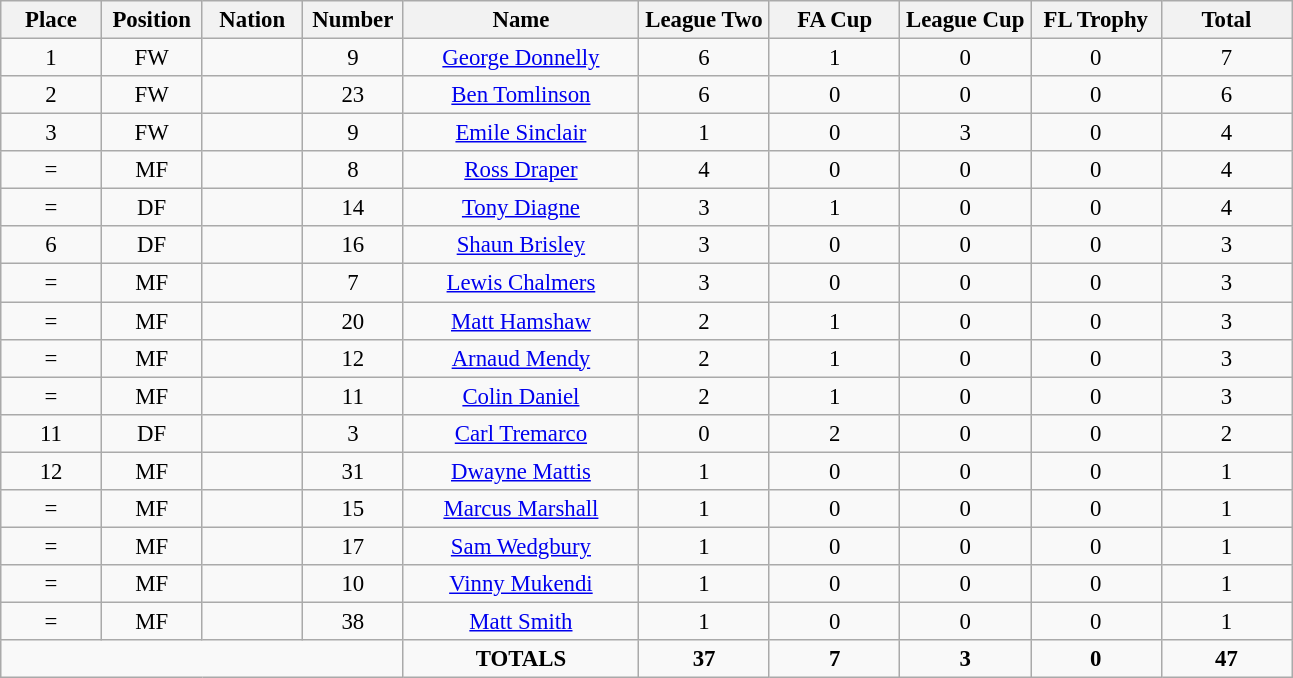<table class="wikitable" style="font-size: 95%; text-align: center;">
<tr>
<th width=60>Place</th>
<th width=60>Position</th>
<th width=60>Nation</th>
<th width=60>Number</th>
<th width=150>Name</th>
<th width=80>League Two</th>
<th width=80>FA Cup</th>
<th width=80>League Cup</th>
<th width=80>FL Trophy</th>
<th width=80><strong>Total</strong></th>
</tr>
<tr>
<td>1</td>
<td>FW</td>
<td></td>
<td>9</td>
<td><a href='#'>George Donnelly</a></td>
<td>6</td>
<td>1</td>
<td>0</td>
<td>0</td>
<td>7</td>
</tr>
<tr>
<td>2</td>
<td>FW</td>
<td></td>
<td>23</td>
<td><a href='#'>Ben Tomlinson</a></td>
<td>6</td>
<td>0</td>
<td>0</td>
<td>0</td>
<td>6</td>
</tr>
<tr>
<td>3</td>
<td>FW</td>
<td></td>
<td>9</td>
<td><a href='#'>Emile Sinclair</a></td>
<td>1</td>
<td>0</td>
<td>3</td>
<td>0</td>
<td>4</td>
</tr>
<tr>
<td>=</td>
<td>MF</td>
<td></td>
<td>8</td>
<td><a href='#'>Ross Draper</a></td>
<td>4</td>
<td>0</td>
<td>0</td>
<td>0</td>
<td>4</td>
</tr>
<tr>
<td>=</td>
<td>DF</td>
<td></td>
<td>14</td>
<td><a href='#'>Tony Diagne</a></td>
<td>3</td>
<td>1</td>
<td>0</td>
<td>0</td>
<td>4</td>
</tr>
<tr>
<td>6</td>
<td>DF</td>
<td></td>
<td>16</td>
<td><a href='#'>Shaun Brisley</a></td>
<td>3</td>
<td>0</td>
<td>0</td>
<td>0</td>
<td>3</td>
</tr>
<tr>
<td>=</td>
<td>MF</td>
<td></td>
<td>7</td>
<td><a href='#'>Lewis Chalmers</a></td>
<td>3</td>
<td>0</td>
<td>0</td>
<td>0</td>
<td>3</td>
</tr>
<tr>
<td>=</td>
<td>MF</td>
<td></td>
<td>20</td>
<td><a href='#'>Matt Hamshaw</a></td>
<td>2</td>
<td>1</td>
<td>0</td>
<td>0</td>
<td>3</td>
</tr>
<tr>
<td>=</td>
<td>MF</td>
<td></td>
<td>12</td>
<td><a href='#'>Arnaud Mendy</a></td>
<td>2</td>
<td>1</td>
<td>0</td>
<td>0</td>
<td>3</td>
</tr>
<tr>
<td>=</td>
<td>MF</td>
<td></td>
<td>11</td>
<td><a href='#'>Colin Daniel</a></td>
<td>2</td>
<td>1</td>
<td>0</td>
<td>0</td>
<td>3</td>
</tr>
<tr>
<td>11</td>
<td>DF</td>
<td></td>
<td>3</td>
<td><a href='#'>Carl Tremarco</a></td>
<td>0</td>
<td>2</td>
<td>0</td>
<td>0</td>
<td>2</td>
</tr>
<tr>
<td>12</td>
<td>MF</td>
<td></td>
<td>31</td>
<td><a href='#'>Dwayne Mattis</a></td>
<td>1</td>
<td>0</td>
<td>0</td>
<td>0</td>
<td>1</td>
</tr>
<tr>
<td>=</td>
<td>MF</td>
<td></td>
<td>15</td>
<td><a href='#'>Marcus Marshall</a></td>
<td>1</td>
<td>0</td>
<td>0</td>
<td>0</td>
<td>1</td>
</tr>
<tr>
<td>=</td>
<td>MF</td>
<td></td>
<td>17</td>
<td><a href='#'>Sam Wedgbury</a></td>
<td>1</td>
<td>0</td>
<td>0</td>
<td>0</td>
<td>1</td>
</tr>
<tr>
<td>=</td>
<td>MF</td>
<td></td>
<td>10</td>
<td><a href='#'>Vinny Mukendi</a></td>
<td>1</td>
<td>0</td>
<td>0</td>
<td>0</td>
<td>1</td>
</tr>
<tr>
<td>=</td>
<td>MF</td>
<td></td>
<td>38</td>
<td><a href='#'>Matt Smith</a></td>
<td>1</td>
<td>0</td>
<td>0</td>
<td>0</td>
<td>1</td>
</tr>
<tr>
<td colspan="4"></td>
<td><strong>TOTALS</strong></td>
<td><strong>37</strong></td>
<td><strong>7</strong></td>
<td><strong>3</strong></td>
<td><strong>0</strong></td>
<td><strong>47</strong></td>
</tr>
</table>
